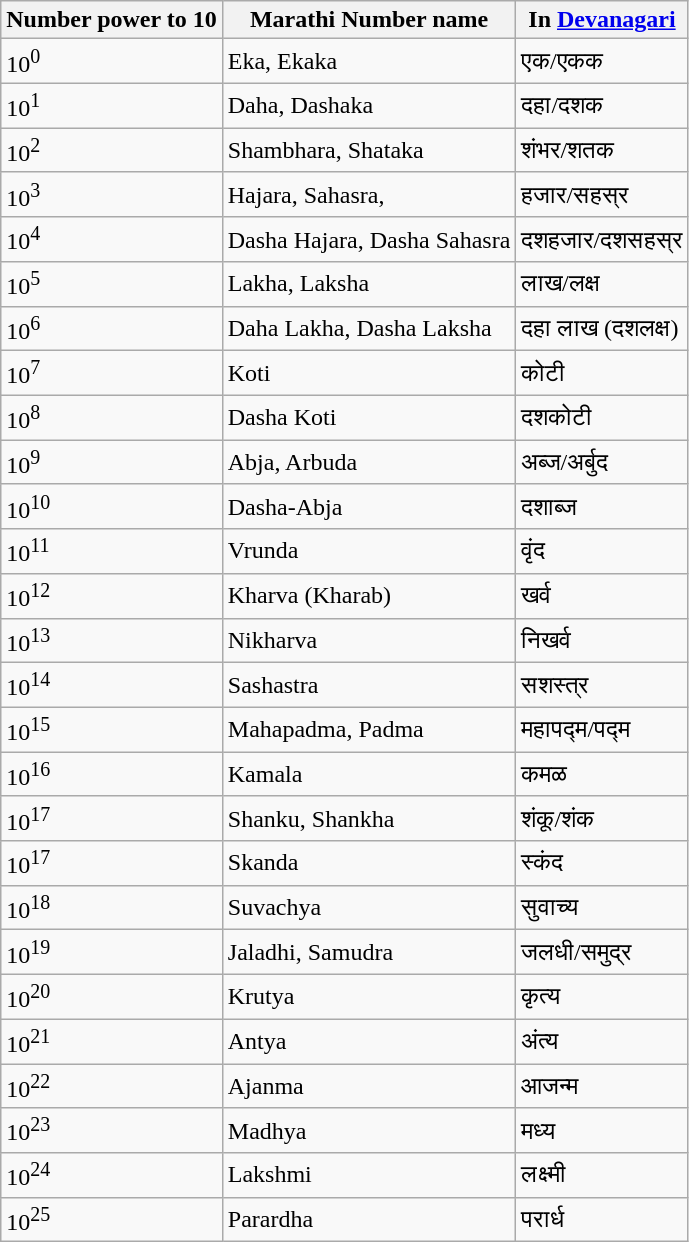<table class="wikitable">
<tr>
<th>Number power to 10</th>
<th>Marathi Number name</th>
<th>In <a href='#'>Devanagari</a></th>
</tr>
<tr>
<td>10<sup>0</sup></td>
<td>Eka, Ekaka</td>
<td>एक/एकक</td>
</tr>
<tr>
<td>10<sup>1</sup></td>
<td>Daha, Dashaka</td>
<td>दहा/दशक</td>
</tr>
<tr>
<td>10<sup>2</sup></td>
<td>Shambhara, Shataka</td>
<td>शंभर/शतक</td>
</tr>
<tr>
<td>10<sup>3</sup></td>
<td>Hajara, Sahasra,</td>
<td>हजार/सहस्र</td>
</tr>
<tr>
<td>10<sup>4</sup></td>
<td>Dasha Hajara, Dasha Sahasra</td>
<td>दशहजार/दशसहस्र</td>
</tr>
<tr>
<td>10<sup>5</sup></td>
<td>Lakha, Laksha</td>
<td>लाख/लक्ष</td>
</tr>
<tr>
<td>10<sup>6</sup></td>
<td>Daha Lakha, Dasha Laksha</td>
<td>दहा लाख (दशलक्ष)</td>
</tr>
<tr>
<td>10<sup>7</sup></td>
<td>Koti</td>
<td>कोटी</td>
</tr>
<tr>
<td>10<sup>8</sup></td>
<td>Dasha Koti</td>
<td>दशकोटी</td>
</tr>
<tr>
<td>10<sup>9</sup></td>
<td>Abja, Arbuda</td>
<td>अब्ज/अर्बुद</td>
</tr>
<tr>
<td>10<sup>10</sup></td>
<td>Dasha-Abja</td>
<td>दशाब्ज</td>
</tr>
<tr>
<td>10<sup>11</sup></td>
<td>Vrunda</td>
<td>वृंद</td>
</tr>
<tr>
<td>10<sup>12</sup></td>
<td>Kharva (Kharab)</td>
<td>खर्व</td>
</tr>
<tr>
<td>10<sup>13</sup></td>
<td>Nikharva</td>
<td>निखर्व</td>
</tr>
<tr>
<td>10<sup>14</sup></td>
<td>Sashastra</td>
<td>सशस्त्र</td>
</tr>
<tr>
<td>10<sup>15</sup></td>
<td>Mahapadma, Padma</td>
<td>महापद्म/पद्म</td>
</tr>
<tr>
<td>10<sup>16</sup></td>
<td>Kamala</td>
<td>कमळ</td>
</tr>
<tr>
<td>10<sup>17</sup></td>
<td>Shanku, Shankha</td>
<td>शंकू/शंक</td>
</tr>
<tr>
<td>10<sup>17</sup></td>
<td>Skanda</td>
<td>स्कंद</td>
</tr>
<tr>
<td>10<sup>18</sup></td>
<td>Suvachya</td>
<td>सुवाच्य</td>
</tr>
<tr>
<td>10<sup>19</sup></td>
<td>Jaladhi, Samudra</td>
<td>जलधी/समुद्र</td>
</tr>
<tr>
<td>10<sup>20</sup></td>
<td>Krutya</td>
<td>कृत्य</td>
</tr>
<tr>
<td>10<sup>21</sup></td>
<td>Antya</td>
<td>अंत्य</td>
</tr>
<tr>
<td>10<sup>22</sup></td>
<td>Ajanma</td>
<td>आजन्म</td>
</tr>
<tr>
<td>10<sup>23</sup></td>
<td>Madhya</td>
<td>मध्य</td>
</tr>
<tr>
<td>10<sup>24</sup></td>
<td>Lakshmi</td>
<td>लक्ष्मी</td>
</tr>
<tr>
<td>10<sup>25</sup></td>
<td>Parardha</td>
<td>परार्ध</td>
</tr>
</table>
